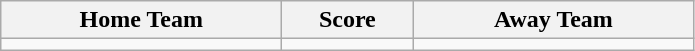<table class="wikitable" style="text-align: center">
<tr>
<th width=180>Home Team</th>
<th width=80>Score</th>
<th width=180>Away Team</th>
</tr>
<tr>
<td></td>
<td></td>
<td></td>
</tr>
</table>
